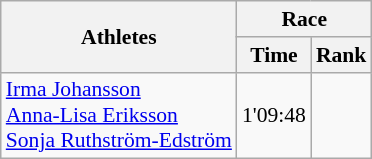<table class="wikitable" border="1" style="font-size:90%">
<tr>
<th rowspan=2>Athletes</th>
<th colspan=2>Race</th>
</tr>
<tr>
<th>Time</th>
<th>Rank</th>
</tr>
<tr>
<td><a href='#'>Irma Johansson</a><br><a href='#'>Anna-Lisa Eriksson</a><br><a href='#'>Sonja Ruthström-Edström</a></td>
<td align=center>1'09:48</td>
<td align=center></td>
</tr>
</table>
